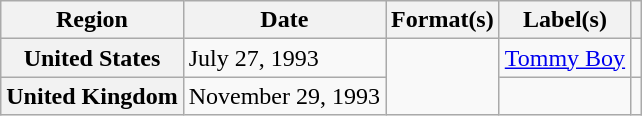<table class="wikitable plainrowheaders">
<tr>
<th scope="col">Region</th>
<th scope="col">Date</th>
<th scope="col">Format(s)</th>
<th scope="col">Label(s)</th>
<th scope="col"></th>
</tr>
<tr>
<th scope="row">United States</th>
<td>July 27, 1993</td>
<td rowspan="2"></td>
<td><a href='#'>Tommy Boy</a></td>
<td></td>
</tr>
<tr>
<th scope="row">United Kingdom</th>
<td>November 29, 1993</td>
<td></td>
<td></td>
</tr>
</table>
